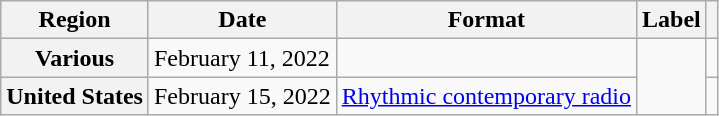<table class="wikitable plainrowheaders">
<tr>
<th scope="col">Region</th>
<th scope="col">Date</th>
<th scope="col">Format</th>
<th scope="col">Label</th>
<th scope="col"></th>
</tr>
<tr>
<th scope="row">Various</th>
<td>February 11, 2022</td>
<td></td>
<td rowspan="3"></td>
<td></td>
</tr>
<tr>
<th scope="row" rowspan="2">United States</th>
<td>February 15, 2022</td>
<td><a href='#'>Rhythmic contemporary radio</a></td>
<td></td>
</tr>
</table>
